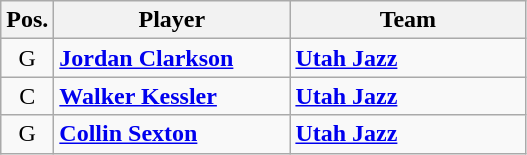<table class="wikitable">
<tr>
<th>Pos.</th>
<th style="width:150px;">Player</th>
<th width=150>Team</th>
</tr>
<tr>
<td style="text-align:center;">G</td>
<td><strong><a href='#'>Jordan Clarkson</a></strong></td>
<td><strong><a href='#'>Utah Jazz</a></strong></td>
</tr>
<tr>
<td style="text-align:center;">C</td>
<td><strong><a href='#'>Walker Kessler</a></strong></td>
<td><strong><a href='#'>Utah Jazz</a></strong></td>
</tr>
<tr>
<td style="text-align:center;">G</td>
<td><strong><a href='#'>Collin Sexton</a></strong></td>
<td><strong><a href='#'>Utah Jazz</a></strong></td>
</tr>
</table>
